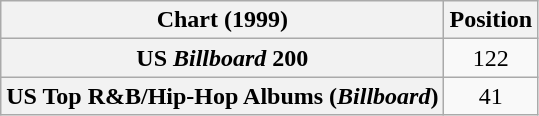<table class="wikitable sortable plainrowheaders" style="text-align:center">
<tr>
<th scope="col">Chart (1999)</th>
<th scope="col">Position</th>
</tr>
<tr>
<th scope="row">US <em>Billboard</em> 200</th>
<td>122</td>
</tr>
<tr>
<th scope="row">US Top R&B/Hip-Hop Albums (<em>Billboard</em>)</th>
<td>41</td>
</tr>
</table>
